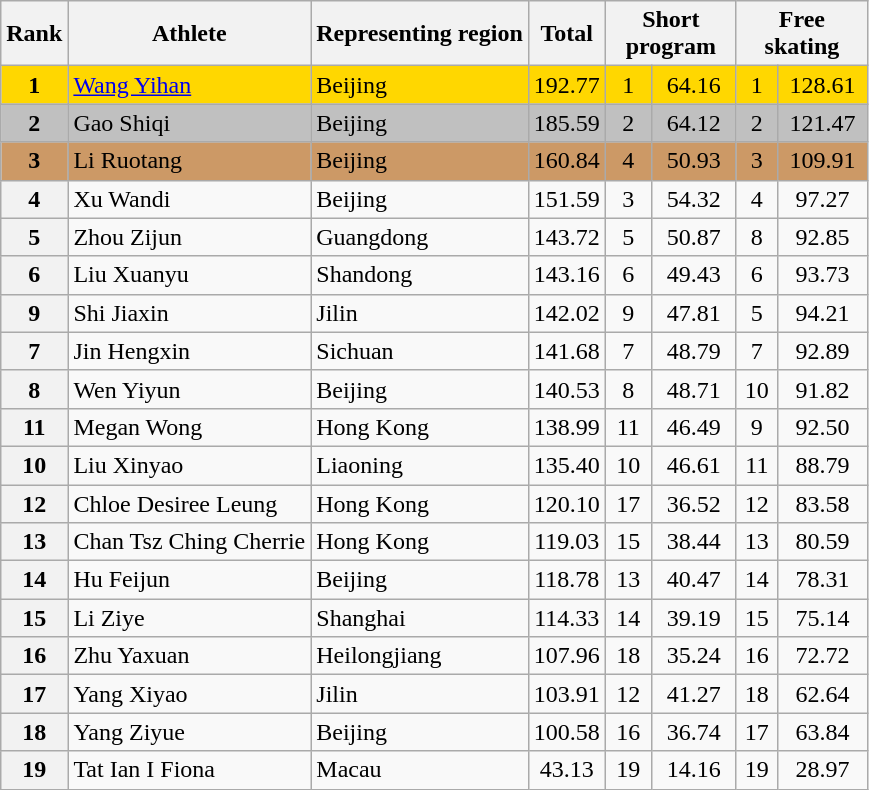<table class="wikitable sortable">
<tr>
<th>Rank</th>
<th>Athlete</th>
<th>Representing region</th>
<th>Total</th>
<th colspan="2" width="80px">Short program</th>
<th colspan="2" width="80px">Free skating</th>
</tr>
<tr bgcolor="gold">
<td align="center"><strong>1</strong></td>
<td><a href='#'>Wang Yihan</a></td>
<td>Beijing</td>
<td align="center">192.77</td>
<td align="center">1</td>
<td align="center">64.16</td>
<td align="center">1</td>
<td align="center">128.61</td>
</tr>
<tr bgcolor="silver">
<td align="center"><strong>2</strong></td>
<td>Gao Shiqi</td>
<td>Beijing</td>
<td align="center">185.59</td>
<td align="center">2</td>
<td align="center">64.12</td>
<td align="center">2</td>
<td align="center">121.47</td>
</tr>
<tr bgcolor="cc9966">
<td align="center"><strong>3</strong></td>
<td>Li Ruotang</td>
<td>Beijing</td>
<td align="center">160.84</td>
<td align="center">4</td>
<td align="center">50.93</td>
<td align="center">3</td>
<td align="center">109.91</td>
</tr>
<tr>
<th>4</th>
<td>Xu Wandi</td>
<td>Beijing</td>
<td align="center">151.59</td>
<td align="center">3</td>
<td align="center">54.32</td>
<td align="center">4</td>
<td align="center">97.27</td>
</tr>
<tr>
<th>5</th>
<td>Zhou Zijun</td>
<td>Guangdong</td>
<td align="center">143.72</td>
<td align="center">5</td>
<td align="center">50.87</td>
<td align="center">8</td>
<td align="center">92.85</td>
</tr>
<tr>
<th>6</th>
<td>Liu Xuanyu</td>
<td>Shandong</td>
<td align="center">143.16</td>
<td align="center">6</td>
<td align="center">49.43</td>
<td align="center">6</td>
<td align="center">93.73</td>
</tr>
<tr>
<th>9</th>
<td>Shi Jiaxin</td>
<td>Jilin</td>
<td align="center">142.02</td>
<td align="center">9</td>
<td align="center">47.81</td>
<td align="center">5</td>
<td align="center">94.21</td>
</tr>
<tr>
<th>7</th>
<td>Jin Hengxin</td>
<td>Sichuan</td>
<td align="center">141.68</td>
<td align="center">7</td>
<td align="center">48.79</td>
<td align="center">7</td>
<td align="center">92.89</td>
</tr>
<tr>
<th>8</th>
<td>Wen Yiyun</td>
<td>Beijing</td>
<td align="center">140.53</td>
<td align="center">8</td>
<td align="center">48.71</td>
<td align="center">10</td>
<td align="center">91.82</td>
</tr>
<tr>
<th>11</th>
<td>Megan Wong</td>
<td>Hong Kong</td>
<td align="center">138.99</td>
<td align="center">11</td>
<td align="center">46.49</td>
<td align="center">9</td>
<td align="center">92.50</td>
</tr>
<tr>
<th>10</th>
<td>Liu Xinyao</td>
<td>Liaoning</td>
<td align="center">135.40</td>
<td align="center">10</td>
<td align="center">46.61</td>
<td align="center">11</td>
<td align="center">88.79</td>
</tr>
<tr>
<th>12</th>
<td>Chloe Desiree Leung</td>
<td>Hong Kong</td>
<td align="center">120.10</td>
<td align="center">17</td>
<td align="center">36.52</td>
<td align="center">12</td>
<td align="center">83.58</td>
</tr>
<tr>
<th>13</th>
<td>Chan Tsz Ching Cherrie</td>
<td>Hong Kong</td>
<td align="center">119.03</td>
<td align="center">15</td>
<td align="center">38.44</td>
<td align="center">13</td>
<td align="center">80.59</td>
</tr>
<tr>
<th>14</th>
<td>Hu Feijun</td>
<td>Beijing</td>
<td align="center">118.78</td>
<td align="center">13</td>
<td align="center">40.47</td>
<td align="center">14</td>
<td align="center">78.31</td>
</tr>
<tr>
<th>15</th>
<td>Li Ziye</td>
<td>Shanghai</td>
<td align="center">114.33</td>
<td align="center">14</td>
<td align="center">39.19</td>
<td align="center">15</td>
<td align="center">75.14</td>
</tr>
<tr>
<th>16</th>
<td>Zhu Yaxuan</td>
<td>Heilongjiang</td>
<td align="center">107.96</td>
<td align="center">18</td>
<td align="center">35.24</td>
<td align="center">16</td>
<td align="center">72.72</td>
</tr>
<tr>
<th>17</th>
<td>Yang Xiyao</td>
<td>Jilin</td>
<td align="center">103.91</td>
<td align="center">12</td>
<td align="center">41.27</td>
<td align="center">18</td>
<td align="center">62.64</td>
</tr>
<tr>
<th>18</th>
<td>Yang Ziyue</td>
<td>Beijing</td>
<td align="center">100.58</td>
<td align="center">16</td>
<td align="center">36.74</td>
<td align="center">17</td>
<td align="center">63.84</td>
</tr>
<tr>
<th>19</th>
<td>Tat Ian I Fiona</td>
<td>Macau</td>
<td align="center">43.13</td>
<td align="center">19</td>
<td align="center">14.16</td>
<td align="center">19</td>
<td align="center">28.97</td>
</tr>
</table>
